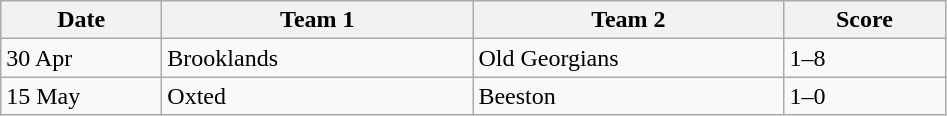<table class="wikitable" style="font-size: 100%">
<tr>
<th width=100>Date</th>
<th width=200>Team 1</th>
<th width=200>Team 2</th>
<th width=100>Score</th>
</tr>
<tr>
<td>30 Apr</td>
<td>Brooklands</td>
<td>Old Georgians</td>
<td>1–8</td>
</tr>
<tr>
<td>15 May</td>
<td>Oxted</td>
<td>Beeston</td>
<td>1–0</td>
</tr>
</table>
